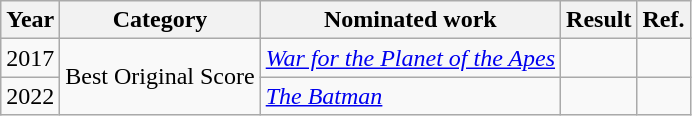<table class="wikitable">
<tr>
<th>Year</th>
<th>Category</th>
<th>Nominated work</th>
<th>Result</th>
<th>Ref.</th>
</tr>
<tr>
<td>2017</td>
<td rowspan="2">Best Original Score</td>
<td><em><a href='#'>War for the Planet of the Apes</a></em></td>
<td></td>
<td></td>
</tr>
<tr>
<td>2022</td>
<td><em><a href='#'>The Batman</a></em></td>
<td></td>
<td align="center"></td>
</tr>
</table>
